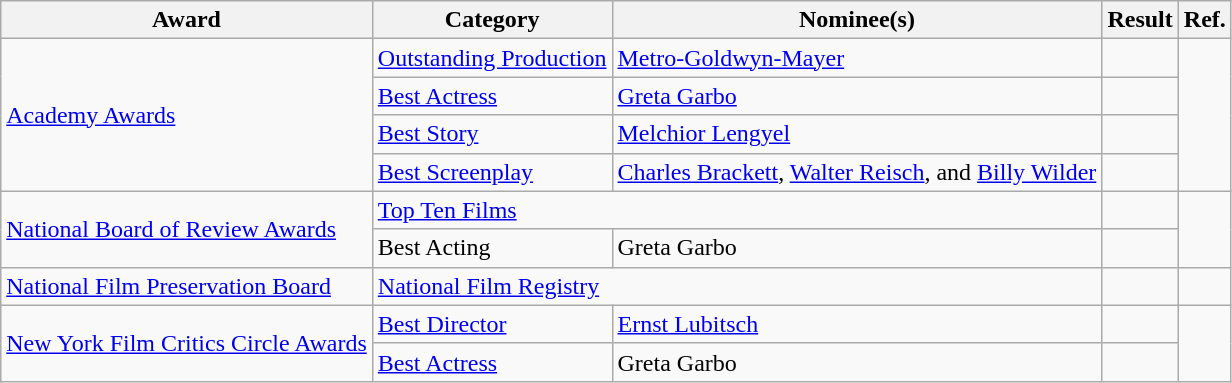<table class="wikitable plainrowheaders">
<tr>
<th>Award</th>
<th>Category</th>
<th>Nominee(s)</th>
<th>Result</th>
<th>Ref.</th>
</tr>
<tr>
<td rowspan="4"><a href='#'>Academy Awards</a></td>
<td><a href='#'>Outstanding Production</a></td>
<td><a href='#'>Metro-Goldwyn-Mayer</a></td>
<td></td>
<td align="center" rowspan="4"></td>
</tr>
<tr>
<td><a href='#'>Best Actress</a></td>
<td><a href='#'>Greta Garbo</a></td>
<td></td>
</tr>
<tr>
<td><a href='#'>Best Story</a></td>
<td><a href='#'>Melchior Lengyel</a></td>
<td></td>
</tr>
<tr>
<td><a href='#'>Best Screenplay</a></td>
<td><a href='#'>Charles Brackett</a>, <a href='#'>Walter Reisch</a>, and <a href='#'>Billy Wilder</a></td>
<td></td>
</tr>
<tr>
<td rowspan="2"><a href='#'>National Board of Review Awards</a></td>
<td colspan="2"><a href='#'>Top Ten Films</a></td>
<td></td>
<td align="center" rowspan="2"></td>
</tr>
<tr>
<td>Best Acting</td>
<td>Greta Garbo</td>
<td></td>
</tr>
<tr>
<td><a href='#'>National Film Preservation Board</a></td>
<td colspan="2"><a href='#'>National Film Registry</a></td>
<td></td>
<td align="center"></td>
</tr>
<tr>
<td rowspan="2"><a href='#'>New York Film Critics Circle Awards</a></td>
<td><a href='#'>Best Director</a></td>
<td><a href='#'>Ernst Lubitsch</a></td>
<td></td>
<td align="center" rowspan="2"></td>
</tr>
<tr>
<td><a href='#'>Best Actress</a></td>
<td>Greta Garbo</td>
<td></td>
</tr>
</table>
